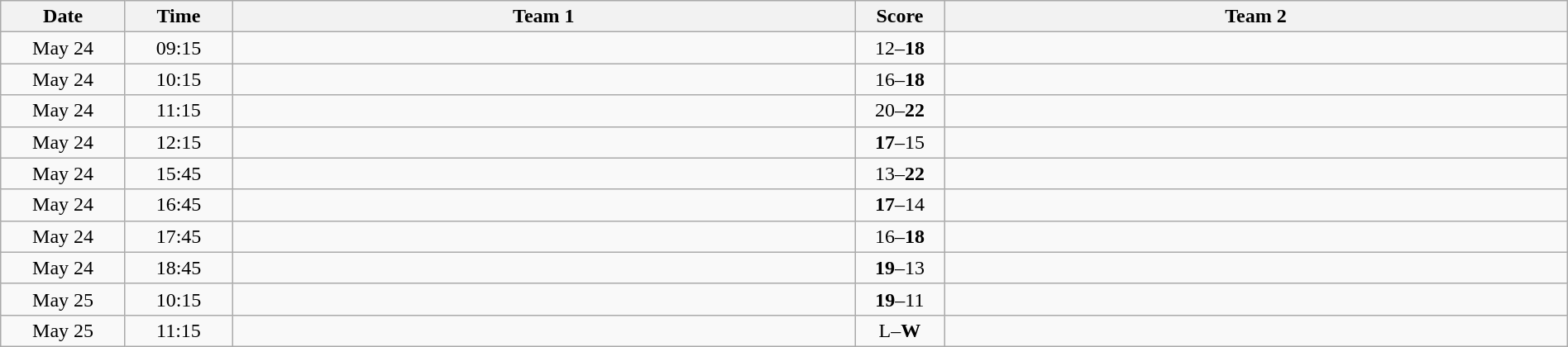<table class="wikitable" width="100%">
<tr>
<th style="width:7%">Date</th>
<th style="width:6%">Time</th>
<th style="width:35%">Team 1</th>
<th style="width:5%">Score</th>
<th style="width:35%">Team 2</th>
</tr>
<tr>
<td style="text-align:center">May 24</td>
<td style="text-align:center">09:15</td>
<td style="text-align:right"></td>
<td style="text-align:center">12–<strong>18</strong></td>
<td style="text-align:left"><strong></strong></td>
</tr>
<tr>
<td style="text-align:center">May 24</td>
<td style="text-align:center">10:15</td>
<td style="text-align:right"></td>
<td style="text-align:center">16–<strong>18</strong></td>
<td style="text-align:left"><strong></strong></td>
</tr>
<tr>
<td style="text-align:center">May 24</td>
<td style="text-align:center">11:15</td>
<td style="text-align:right"></td>
<td style="text-align:center">20–<strong>22</strong></td>
<td style="text-align:left"><strong></strong></td>
</tr>
<tr>
<td style="text-align:center">May 24</td>
<td style="text-align:center">12:15</td>
<td style="text-align:right"><strong></strong></td>
<td style="text-align:center"><strong>17</strong>–15</td>
<td style="text-align:left"></td>
</tr>
<tr>
<td style="text-align:center">May 24</td>
<td style="text-align:center">15:45</td>
<td style="text-align:right"></td>
<td style="text-align:center">13–<strong>22</strong></td>
<td style="text-align:left"><strong></strong></td>
</tr>
<tr>
<td style="text-align:center">May 24</td>
<td style="text-align:center">16:45</td>
<td style="text-align:right"><strong></strong></td>
<td style="text-align:center"><strong>17</strong>–14</td>
<td style="text-align:left"></td>
</tr>
<tr>
<td style="text-align:center">May 24</td>
<td style="text-align:center">17:45</td>
<td style="text-align:right"></td>
<td style="text-align:center">16–<strong>18</strong></td>
<td style="text-align:left"><strong></strong></td>
</tr>
<tr>
<td style="text-align:center">May 24</td>
<td style="text-align:center">18:45</td>
<td style="text-align:right"><strong></strong></td>
<td style="text-align:center"><strong>19</strong>–13</td>
<td style="text-align:left"></td>
</tr>
<tr>
<td style="text-align:center">May 25</td>
<td style="text-align:center">10:15</td>
<td style="text-align:right"><strong></strong></td>
<td style="text-align:center"><strong>19</strong>–11</td>
<td style="text-align:left"></td>
</tr>
<tr>
<td style="text-align:center">May 25</td>
<td style="text-align:center">11:15</td>
<td style="text-align:right"></td>
<td style="text-align:center">L–<strong>W</strong></td>
<td style="text-align:left"><strong></strong></td>
</tr>
</table>
